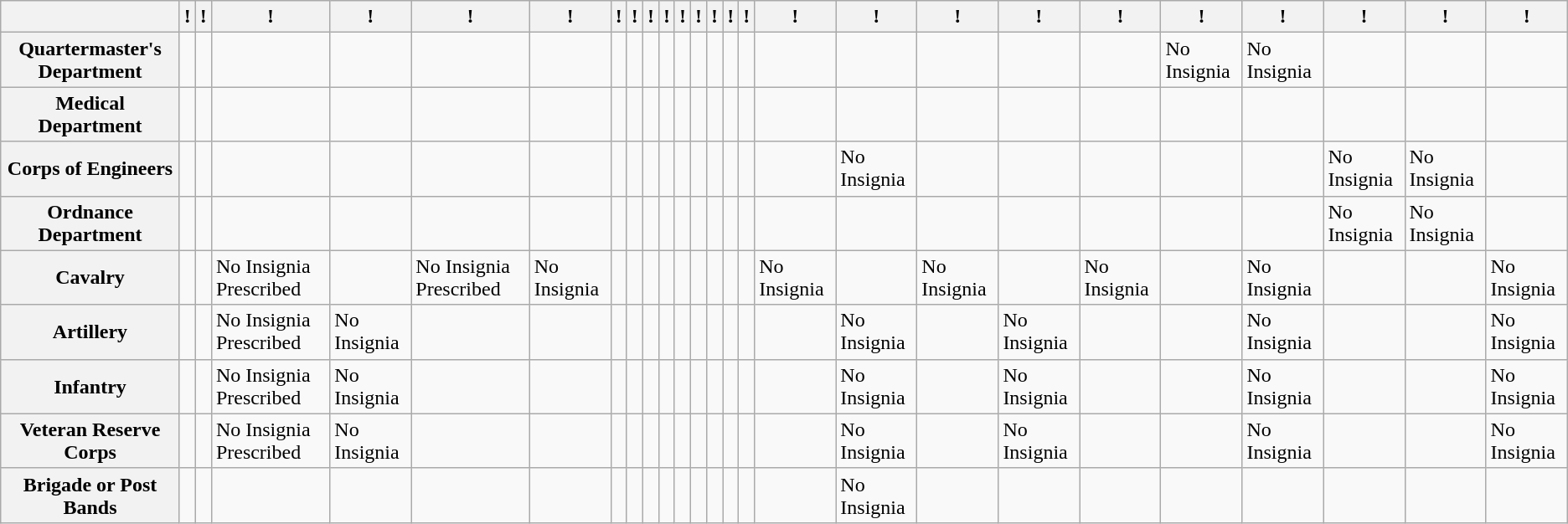<table class="wikitable">
<tr>
<th></th>
<th>!<small></small></th>
<th>!<small></small></th>
<th>!<small></small></th>
<th>!<small></small></th>
<th>!<small></small></th>
<th>!<small></small></th>
<th>!<small></small></th>
<th>!<small></small></th>
<th>!<small></small></th>
<th>!<small></small></th>
<th>!<small></small></th>
<th>!<small></small></th>
<th>!<small></small></th>
<th>!<small></small></th>
<th>!<small></small></th>
<th>!<small></small></th>
<th>!<small></small></th>
<th>!<small></small></th>
<th>!<small></small></th>
<th>!<small></small></th>
<th>!<small></small></th>
<th>!<small></small></th>
<th>!<small></small></th>
<th>!<small></small></th>
<th>!<small></small></th>
</tr>
<tr>
<th>Quartermaster's Department</th>
<td></td>
<td></td>
<td></td>
<td></td>
<td></td>
<td></td>
<td></td>
<td></td>
<td></td>
<td></td>
<td></td>
<td></td>
<td></td>
<td></td>
<td></td>
<td></td>
<td></td>
<td></td>
<td></td>
<td></td>
<td>No Insignia</td>
<td>No Insignia</td>
<td></td>
<td></td>
<td></td>
</tr>
<tr>
<th>Medical Department</th>
<td></td>
<td></td>
<td></td>
<td></td>
<td></td>
<td></td>
<td></td>
<td></td>
<td></td>
<td></td>
<td></td>
<td></td>
<td></td>
<td></td>
<td></td>
<td></td>
<td></td>
<td></td>
<td></td>
<td></td>
<td></td>
<td></td>
<td></td>
<td></td>
<td></td>
</tr>
<tr>
<th>Corps of Engineers</th>
<td></td>
<td></td>
<td></td>
<td></td>
<td></td>
<td></td>
<td></td>
<td></td>
<td></td>
<td></td>
<td></td>
<td></td>
<td></td>
<td></td>
<td></td>
<td></td>
<td>No Insignia</td>
<td></td>
<td></td>
<td></td>
<td></td>
<td></td>
<td>No Insignia</td>
<td>No Insignia</td>
<td></td>
</tr>
<tr>
<th>Ordnance Department</th>
<td></td>
<td></td>
<td></td>
<td></td>
<td></td>
<td></td>
<td></td>
<td></td>
<td></td>
<td></td>
<td></td>
<td></td>
<td></td>
<td></td>
<td></td>
<td></td>
<td></td>
<td></td>
<td></td>
<td></td>
<td></td>
<td></td>
<td>No Insignia</td>
<td>No Insignia</td>
<td></td>
</tr>
<tr>
<th>Cavalry</th>
<td></td>
<td></td>
<td>No Insignia Prescribed</td>
<td></td>
<td>No Insignia Prescribed</td>
<td>No Insignia</td>
<td></td>
<td></td>
<td></td>
<td></td>
<td></td>
<td></td>
<td></td>
<td></td>
<td></td>
<td>No Insignia</td>
<td></td>
<td>No Insignia</td>
<td></td>
<td>No Insignia</td>
<td></td>
<td>No Insignia</td>
<td></td>
<td></td>
<td>No Insignia</td>
</tr>
<tr>
<th>Artillery</th>
<td></td>
<td></td>
<td>No Insignia Prescribed</td>
<td>No Insignia</td>
<td></td>
<td></td>
<td></td>
<td></td>
<td></td>
<td></td>
<td></td>
<td></td>
<td></td>
<td></td>
<td></td>
<td></td>
<td>No Insignia</td>
<td></td>
<td>No Insignia</td>
<td></td>
<td></td>
<td>No Insignia</td>
<td></td>
<td></td>
<td>No Insignia</td>
</tr>
<tr>
<th>Infantry</th>
<td></td>
<td></td>
<td>No Insignia Prescribed</td>
<td>No Insignia</td>
<td></td>
<td></td>
<td></td>
<td></td>
<td></td>
<td></td>
<td></td>
<td></td>
<td></td>
<td></td>
<td></td>
<td></td>
<td>No Insignia</td>
<td></td>
<td>No Insignia</td>
<td></td>
<td></td>
<td>No Insignia</td>
<td></td>
<td></td>
<td>No Insignia</td>
</tr>
<tr>
<th>Veteran Reserve Corps</th>
<td></td>
<td></td>
<td>No Insignia Prescribed</td>
<td>No Insignia</td>
<td></td>
<td></td>
<td></td>
<td></td>
<td></td>
<td></td>
<td></td>
<td></td>
<td></td>
<td></td>
<td></td>
<td></td>
<td>No Insignia</td>
<td></td>
<td>No Insignia</td>
<td></td>
<td></td>
<td>No Insignia</td>
<td></td>
<td></td>
<td>No Insignia</td>
</tr>
<tr>
<th>Brigade or Post Bands</th>
<td></td>
<td></td>
<td></td>
<td></td>
<td></td>
<td></td>
<td></td>
<td></td>
<td></td>
<td></td>
<td></td>
<td></td>
<td></td>
<td></td>
<td></td>
<td></td>
<td>No Insignia</td>
<td></td>
<td></td>
<td></td>
<td></td>
<td></td>
<td></td>
<td></td>
<td></td>
</tr>
</table>
